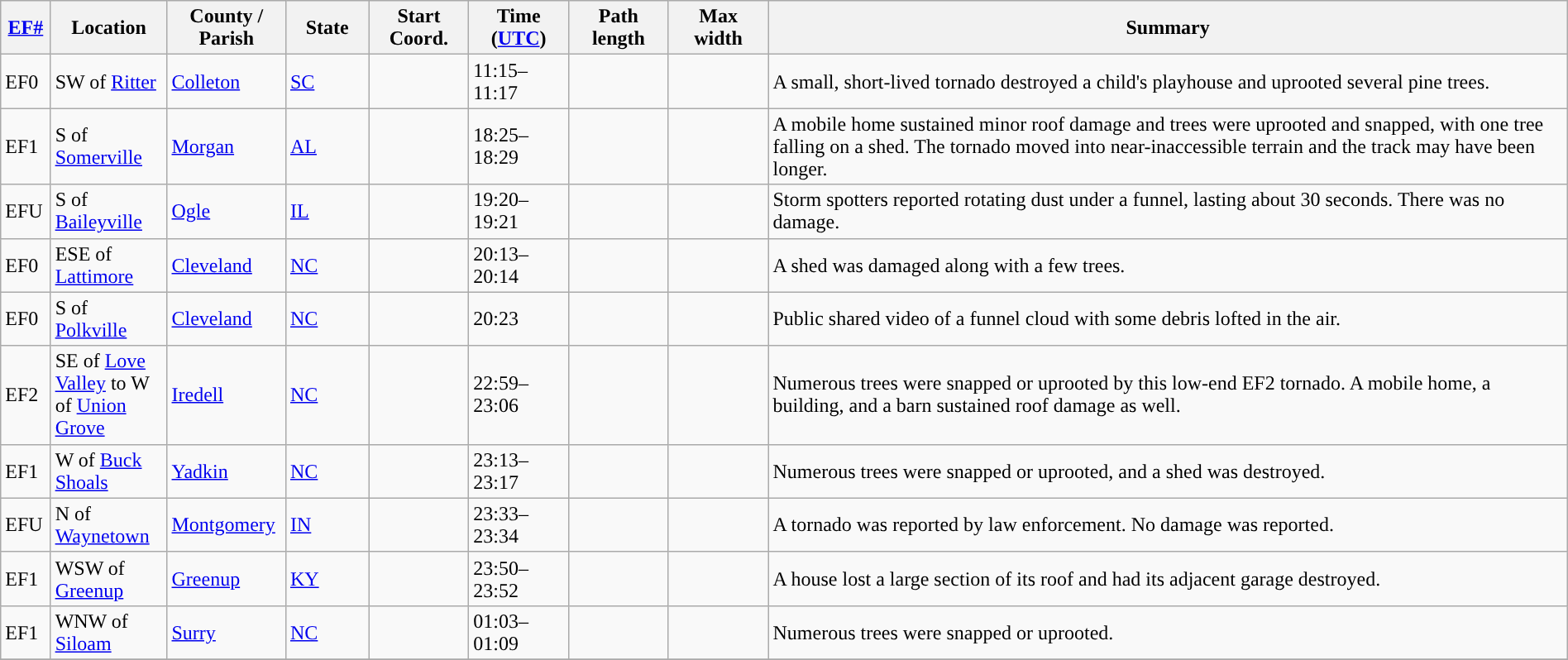<table class="wikitable sortable" style="width:100%;">
<tr>
<th scope="col"  style="width:3%; text-align:center;"><a href='#'>EF#</a></th>
<th scope="col"  style="width:7%; text-align:center;" class="unsortable">Location</th>
<th scope="col"  style="width:6%; text-align:center;" class="unsortable">County / Parish</th>
<th scope="col"  style="width:5%; text-align:center;">State</th>
<th scope="col"  style="width:6%; text-align:center;">Start Coord.</th>
<th scope="col"  style="width:6%; text-align:center;">Time (<a href='#'>UTC</a>)</th>
<th scope="col"  style="width:6%; text-align:center;">Path length</th>
<th scope="col"  style="width:6%; text-align:center;">Max width</th>
<th scope="col" class="unsortable" style="width:48%; text-align:center;">Summary</th>
</tr>
<tr>
<td>EF0</td>
<td>SW of <a href='#'>Ritter</a></td>
<td><a href='#'>Colleton</a></td>
<td><a href='#'>SC</a></td>
<td></td>
<td>11:15–11:17</td>
<td></td>
<td></td>
<td>A small, short-lived tornado destroyed a child's playhouse and uprooted several pine trees.</td>
</tr>
<tr>
<td>EF1</td>
<td>S of <a href='#'>Somerville</a></td>
<td><a href='#'>Morgan</a></td>
<td><a href='#'>AL</a></td>
<td></td>
<td>18:25–18:29</td>
<td></td>
<td></td>
<td>A mobile home sustained minor roof damage and trees were uprooted and snapped, with one tree falling on a shed. The tornado moved into near-inaccessible terrain and the track may have been longer.</td>
</tr>
<tr>
<td>EFU</td>
<td>S of <a href='#'>Baileyville</a></td>
<td><a href='#'>Ogle</a></td>
<td><a href='#'>IL</a></td>
<td></td>
<td>19:20–19:21</td>
<td></td>
<td></td>
<td>Storm spotters reported rotating dust under a funnel, lasting about 30 seconds. There was no damage.</td>
</tr>
<tr>
<td>EF0</td>
<td>ESE of <a href='#'>Lattimore</a></td>
<td><a href='#'>Cleveland</a></td>
<td><a href='#'>NC</a></td>
<td></td>
<td>20:13–20:14</td>
<td></td>
<td></td>
<td>A shed was damaged along with a few trees.</td>
</tr>
<tr>
<td>EF0</td>
<td>S of <a href='#'>Polkville</a></td>
<td><a href='#'>Cleveland</a></td>
<td><a href='#'>NC</a></td>
<td></td>
<td>20:23</td>
<td></td>
<td></td>
<td>Public shared video of a funnel cloud with some debris lofted in the air.</td>
</tr>
<tr>
<td>EF2</td>
<td>SE of <a href='#'>Love Valley</a> to W of <a href='#'>Union Grove</a></td>
<td><a href='#'>Iredell</a></td>
<td><a href='#'>NC</a></td>
<td></td>
<td>22:59–23:06</td>
<td></td>
<td></td>
<td>Numerous trees were snapped or uprooted by this low-end EF2 tornado. A mobile home, a building, and a barn sustained roof damage as well.</td>
</tr>
<tr>
<td>EF1</td>
<td>W of <a href='#'>Buck Shoals</a></td>
<td><a href='#'>Yadkin</a></td>
<td><a href='#'>NC</a></td>
<td></td>
<td>23:13–23:17</td>
<td></td>
<td></td>
<td>Numerous trees were snapped or uprooted, and a shed was destroyed.</td>
</tr>
<tr>
<td>EFU</td>
<td>N of <a href='#'>Waynetown</a></td>
<td><a href='#'>Montgomery</a></td>
<td><a href='#'>IN</a></td>
<td></td>
<td>23:33–23:34</td>
<td></td>
<td></td>
<td>A tornado was reported by law enforcement. No damage was reported.</td>
</tr>
<tr>
<td>EF1</td>
<td>WSW of <a href='#'>Greenup</a></td>
<td><a href='#'>Greenup</a></td>
<td><a href='#'>KY</a></td>
<td></td>
<td>23:50–23:52</td>
<td></td>
<td></td>
<td>A house lost a large section of its roof and had its adjacent garage destroyed.</td>
</tr>
<tr>
<td>EF1</td>
<td>WNW of <a href='#'>Siloam</a></td>
<td><a href='#'>Surry</a></td>
<td><a href='#'>NC</a></td>
<td></td>
<td>01:03–01:09</td>
<td></td>
<td></td>
<td>Numerous trees were snapped or uprooted.</td>
</tr>
<tr>
</tr>
</table>
